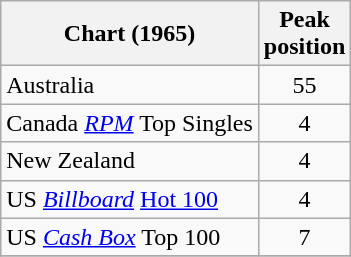<table class="wikitable sortable">
<tr>
<th>Chart (1965)</th>
<th>Peak<br>position</th>
</tr>
<tr>
<td>Australia</td>
<td style="text-align:center;">55</td>
</tr>
<tr>
<td>Canada <em><a href='#'>RPM</a></em> Top Singles</td>
<td style="text-align:center;">4</td>
</tr>
<tr>
<td>New Zealand</td>
<td style="text-align:center;">4</td>
</tr>
<tr>
<td>US <em><a href='#'>Billboard</a></em> <a href='#'>Hot 100</a></td>
<td style="text-align:center;">4</td>
</tr>
<tr>
<td>US <em><a href='#'>Cash Box</a></em> Top 100</td>
<td align="center">7</td>
</tr>
<tr>
</tr>
</table>
